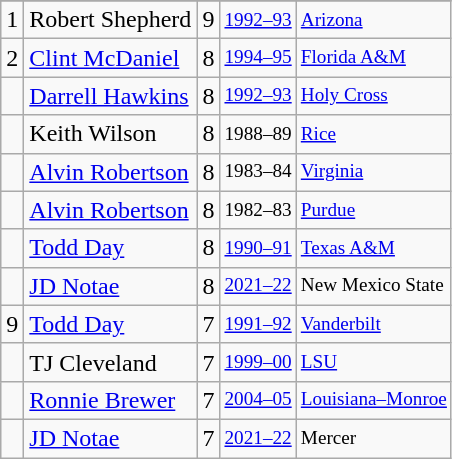<table class="wikitable">
<tr>
</tr>
<tr>
<td>1</td>
<td>Robert Shepherd</td>
<td>9</td>
<td style="font-size:80%;"><a href='#'>1992–93</a></td>
<td style="font-size:80%;"><a href='#'>Arizona</a></td>
</tr>
<tr>
<td>2</td>
<td><a href='#'>Clint McDaniel</a></td>
<td>8</td>
<td style="font-size:80%;"><a href='#'>1994–95</a></td>
<td style="font-size:80%;"><a href='#'>Florida A&M</a></td>
</tr>
<tr>
<td></td>
<td><a href='#'>Darrell Hawkins</a></td>
<td>8</td>
<td style="font-size:80%;"><a href='#'>1992–93</a></td>
<td style="font-size:80%;"><a href='#'>Holy Cross</a></td>
</tr>
<tr>
<td></td>
<td>Keith Wilson</td>
<td>8</td>
<td style="font-size:80%;">1988–89</td>
<td style="font-size:80%;"><a href='#'>Rice</a></td>
</tr>
<tr>
<td></td>
<td><a href='#'>Alvin Robertson</a></td>
<td>8</td>
<td style="font-size:80%;">1983–84</td>
<td style="font-size:80%;"><a href='#'>Virginia</a></td>
</tr>
<tr>
<td></td>
<td><a href='#'>Alvin Robertson</a></td>
<td>8</td>
<td style="font-size:80%;">1982–83</td>
<td style="font-size:80%;"><a href='#'>Purdue</a></td>
</tr>
<tr>
<td></td>
<td><a href='#'>Todd Day</a></td>
<td>8</td>
<td style="font-size:80%;"><a href='#'>1990–91</a></td>
<td style="font-size:80%;"><a href='#'>Texas A&M</a></td>
</tr>
<tr>
<td></td>
<td><a href='#'>JD Notae</a></td>
<td>8</td>
<td style="font-size:80%;"><a href='#'>2021–22</a></td>
<td style="font-size:80%;">New Mexico State</td>
</tr>
<tr>
<td>9</td>
<td><a href='#'>Todd Day</a></td>
<td>7</td>
<td style="font-size:80%;"><a href='#'>1991–92</a></td>
<td style="font-size:80%;"><a href='#'>Vanderbilt</a></td>
</tr>
<tr>
<td></td>
<td>TJ Cleveland</td>
<td>7</td>
<td style="font-size:80%;"><a href='#'>1999–00</a></td>
<td style="font-size:80%;"><a href='#'>LSU</a></td>
</tr>
<tr>
<td></td>
<td><a href='#'>Ronnie Brewer</a></td>
<td>7</td>
<td style="font-size:80%;"><a href='#'>2004–05</a></td>
<td style="font-size:80%;"><a href='#'>Louisiana–Monroe</a></td>
</tr>
<tr>
<td></td>
<td><a href='#'>JD Notae</a></td>
<td>7</td>
<td style="font-size:80%;"><a href='#'>2021–22</a></td>
<td style="font-size:80%;">Mercer</td>
</tr>
</table>
